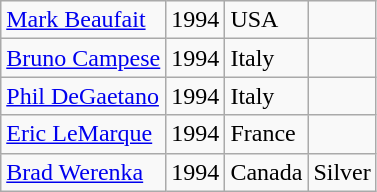<table class="wikitable sortable">
<tr>
<td><a href='#'>Mark Beaufait</a></td>
<td>1994</td>
<td>USA</td>
<td></td>
</tr>
<tr>
<td><a href='#'>Bruno Campese</a></td>
<td>1994</td>
<td>Italy</td>
<td></td>
</tr>
<tr>
<td><a href='#'>Phil DeGaetano</a></td>
<td>1994</td>
<td>Italy</td>
<td></td>
</tr>
<tr>
<td><a href='#'>Eric LeMarque</a></td>
<td>1994</td>
<td>France</td>
<td></td>
</tr>
<tr>
<td><a href='#'>Brad Werenka</a></td>
<td>1994</td>
<td>Canada</td>
<td>Silver</td>
</tr>
</table>
